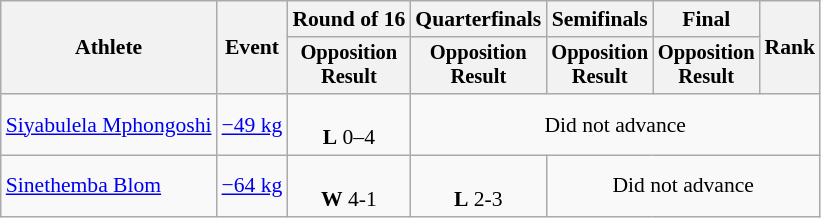<table class="wikitable" style="font-size:90%">
<tr>
<th rowspan=2>Athlete</th>
<th rowspan=2>Event</th>
<th>Round of 16</th>
<th>Quarterfinals</th>
<th>Semifinals</th>
<th>Final</th>
<th rowspan=2>Rank</th>
</tr>
<tr style="font-size:95%">
<th>Opposition<br>Result</th>
<th>Opposition<br>Result</th>
<th>Opposition<br>Result</th>
<th>Opposition<br>Result</th>
</tr>
<tr align=center>
<td align=left><a href='#'>Siyabulela Mphongoshi</a></td>
<td align=left><a href='#'>−49 kg</a></td>
<td><br><strong>L</strong> 0–4</td>
<td colspan="4">Did not advance</td>
</tr>
<tr align=center>
<td align=left><a href='#'>Sinethemba Blom</a></td>
<td align=left><a href='#'>−64 kg</a></td>
<td><br> <strong>W</strong> 4-1</td>
<td> <br> <strong>L</strong> 2-3</td>
<td colspan="3">Did not advance</td>
</tr>
</table>
